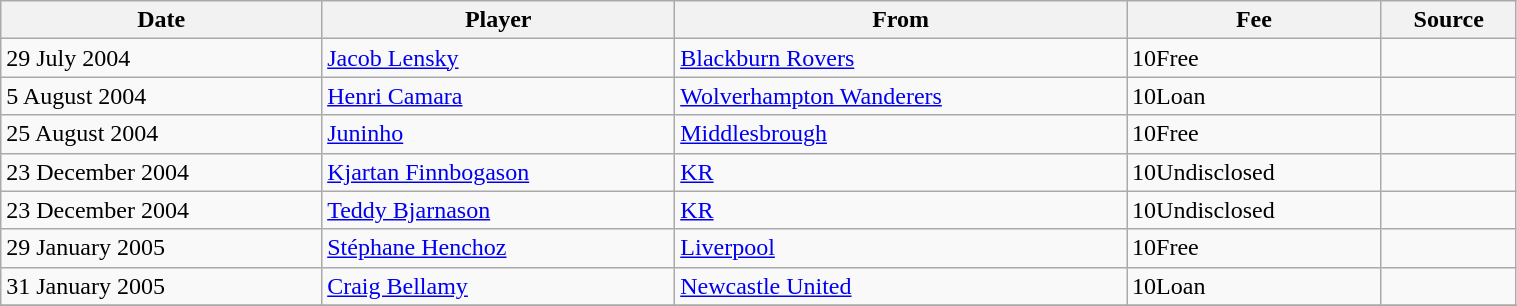<table class="wikitable sortable" style="text-align:center; font-size:100%;width:80%; text-align:left">
<tr>
<th>Date</th>
<th>Player</th>
<th>From</th>
<th>Fee</th>
<th>Source</th>
</tr>
<tr --->
<td>29 July 2004</td>
<td> <a href='#'>Jacob Lensky</a></td>
<td> <a href='#'>Blackburn Rovers</a></td>
<td><span>10</span>Free</td>
</tr>
<tr --->
<td>5 August 2004</td>
<td> <a href='#'>Henri Camara</a></td>
<td> <a href='#'>Wolverhampton Wanderers</a></td>
<td><span>10</span>Loan</td>
<td></td>
</tr>
<tr --->
<td>25 August 2004</td>
<td> <a href='#'>Juninho</a></td>
<td> <a href='#'>Middlesbrough</a></td>
<td><span>10</span>Free</td>
</tr>
<tr --->
<td>23 December 2004</td>
<td> <a href='#'>Kjartan Finnbogason</a></td>
<td> <a href='#'>KR</a></td>
<td><span>10</span>Undisclosed</td>
<td></td>
</tr>
<tr --->
<td>23 December 2004</td>
<td> <a href='#'>Teddy Bjarnason</a></td>
<td> <a href='#'>KR</a></td>
<td><span>10</span>Undisclosed</td>
<td></td>
</tr>
<tr --->
<td>29 January 2005</td>
<td> <a href='#'>Stéphane Henchoz</a></td>
<td> <a href='#'>Liverpool</a></td>
<td><span>10</span>Free</td>
</tr>
<tr --->
<td>31 January 2005</td>
<td> <a href='#'>Craig Bellamy</a></td>
<td> <a href='#'>Newcastle United</a></td>
<td><span>10</span>Loan</td>
<td></td>
</tr>
<tr --->
</tr>
</table>
